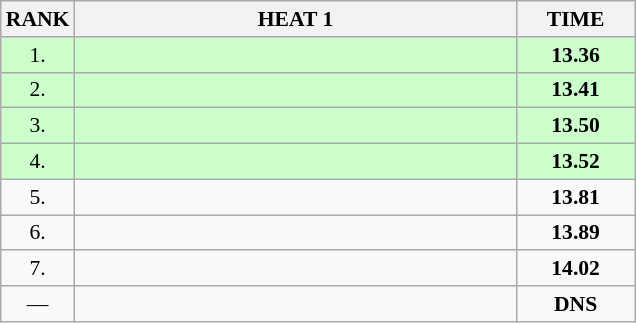<table class="wikitable" style="border-collapse: collapse; font-size: 90%;">
<tr>
<th>RANK</th>
<th style="width: 20em">HEAT 1</th>
<th style="width: 5em">TIME</th>
</tr>
<tr style="background:#ccffcc;">
<td align="center">1.</td>
<td></td>
<td align="center"><strong>13.36</strong></td>
</tr>
<tr style="background:#ccffcc;">
<td align="center">2.</td>
<td></td>
<td align="center"><strong>13.41</strong></td>
</tr>
<tr style="background:#ccffcc;">
<td align="center">3.</td>
<td></td>
<td align="center"><strong>13.50</strong></td>
</tr>
<tr style="background:#ccffcc;">
<td align="center">4.</td>
<td></td>
<td align="center"><strong>13.52</strong></td>
</tr>
<tr>
<td align="center">5.</td>
<td></td>
<td align="center"><strong>13.81</strong></td>
</tr>
<tr>
<td align="center">6.</td>
<td></td>
<td align="center"><strong>13.89</strong></td>
</tr>
<tr>
<td align="center">7.</td>
<td></td>
<td align="center"><strong>14.02</strong></td>
</tr>
<tr>
<td align="center">—</td>
<td></td>
<td align="center"><strong>DNS</strong></td>
</tr>
</table>
